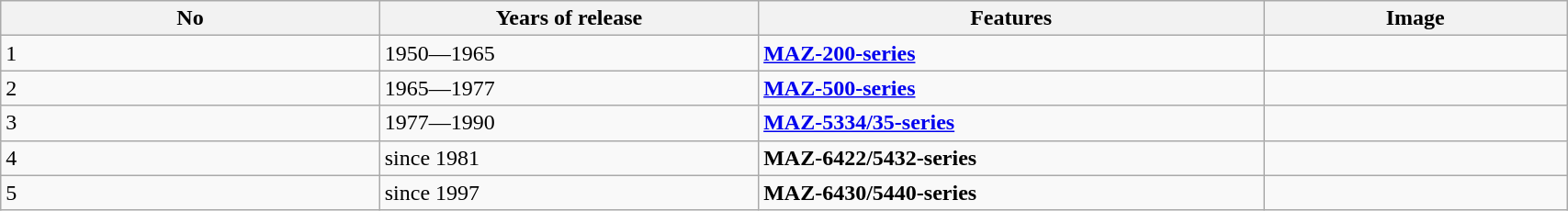<table class="wikitable" style="width:90%;">
<tr>
<th style="width:15%;">No</th>
<th style="width:15%;">Years of release</th>
<th style="width:20%;">Features</th>
<th style="width:12%;">Image</th>
</tr>
<tr>
<td>1</td>
<td>1950—1965</td>
<td><strong><a href='#'>MAZ-200-series</a></strong></td>
<td></td>
</tr>
<tr>
<td>2</td>
<td>1965—1977</td>
<td><strong><a href='#'>MAZ-500-series</a></strong></td>
<td></td>
</tr>
<tr>
<td>3</td>
<td>1977—1990</td>
<td><strong><a href='#'>MAZ-5334/35-series</a></strong></td>
<td></td>
</tr>
<tr>
<td>4</td>
<td>since 1981</td>
<td><strong>MAZ-6422/5432-series</strong></td>
<td></td>
</tr>
<tr>
<td>5</td>
<td>since 1997</td>
<td><strong>MAZ-6430/5440-series</strong></td>
<td></td>
</tr>
</table>
